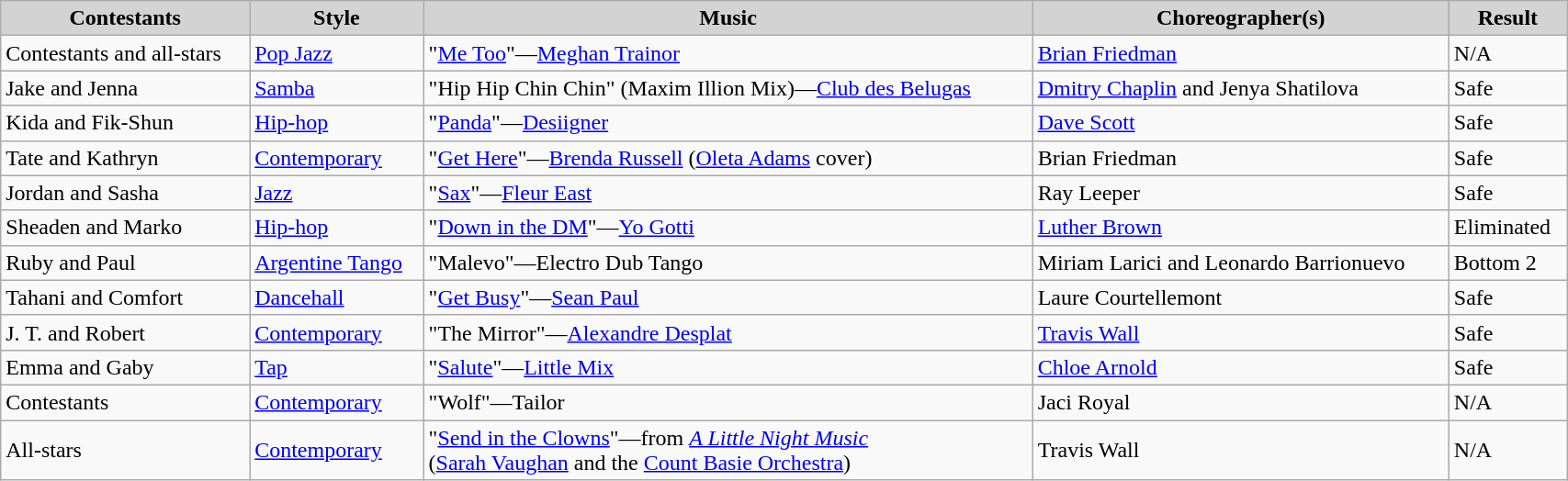<table class="wikitable" style="width:90%;">
<tr style="background:lightgrey; text-align:center;">
<td><strong>Contestants</strong></td>
<td><strong>Style</strong></td>
<td><strong>Music</strong></td>
<td><strong>Choreographer(s)</strong></td>
<td><strong>Result</strong></td>
</tr>
<tr>
<td>Contestants and all-stars</td>
<td><a href='#'>Pop Jazz</a></td>
<td>"<a href='#'>Me Too</a>"—<a href='#'>Meghan Trainor</a></td>
<td><a href='#'>Brian Friedman</a></td>
<td>N/A</td>
</tr>
<tr>
<td>Jake and Jenna</td>
<td><a href='#'>Samba</a></td>
<td>"Hip Hip Chin Chin" (Maxim Illion Mix)—<a href='#'>Club des Belugas</a></td>
<td><a href='#'>Dmitry Chaplin</a> and Jenya Shatilova</td>
<td>Safe</td>
</tr>
<tr>
<td>Kida and Fik-Shun</td>
<td><a href='#'>Hip-hop</a></td>
<td>"<a href='#'>Panda</a>"—<a href='#'>Desiigner</a></td>
<td><a href='#'>Dave Scott</a></td>
<td>Safe</td>
</tr>
<tr>
<td>Tate and Kathryn</td>
<td><a href='#'>Contemporary</a></td>
<td>"<a href='#'>Get Here</a>"—<a href='#'>Brenda Russell</a> (<a href='#'>Oleta Adams</a> cover)</td>
<td>Brian Friedman</td>
<td>Safe</td>
</tr>
<tr>
<td>Jordan and Sasha</td>
<td><a href='#'>Jazz</a></td>
<td>"<a href='#'>Sax</a>"—<a href='#'>Fleur East</a></td>
<td>Ray Leeper</td>
<td>Safe</td>
</tr>
<tr>
<td>Sheaden and Marko</td>
<td><a href='#'>Hip-hop</a></td>
<td>"<a href='#'>Down in the DM</a>"—<a href='#'>Yo Gotti</a></td>
<td><a href='#'>Luther Brown</a></td>
<td>Eliminated</td>
</tr>
<tr>
<td>Ruby and Paul</td>
<td><a href='#'>Argentine Tango</a></td>
<td>"Malevo"—Electro Dub Tango</td>
<td>Miriam Larici and Leonardo Barrionuevo</td>
<td>Bottom 2</td>
</tr>
<tr>
<td>Tahani and Comfort</td>
<td><a href='#'>Dancehall</a></td>
<td>"<a href='#'>Get Busy</a>"—<a href='#'>Sean Paul</a></td>
<td>Laure Courtellemont</td>
<td>Safe</td>
</tr>
<tr>
<td>J. T. and Robert</td>
<td><a href='#'>Contemporary</a></td>
<td>"The Mirror"—<a href='#'>Alexandre Desplat</a></td>
<td><a href='#'>Travis Wall</a></td>
<td>Safe</td>
</tr>
<tr>
<td>Emma and Gaby</td>
<td><a href='#'>Tap</a></td>
<td>"<a href='#'>Salute</a>"—<a href='#'>Little Mix</a></td>
<td><a href='#'>Chloe Arnold</a></td>
<td>Safe</td>
</tr>
<tr>
<td>Contestants</td>
<td><a href='#'>Contemporary</a></td>
<td>"Wolf"—Tailor</td>
<td>Jaci Royal</td>
<td>N/A</td>
</tr>
<tr>
<td>All-stars</td>
<td><a href='#'>Contemporary</a></td>
<td>"<a href='#'>Send in the Clowns</a>"—from <em><a href='#'>A Little Night Music</a></em> <br>(<a href='#'>Sarah Vaughan</a> and the <a href='#'>Count Basie Orchestra</a>)</td>
<td>Travis Wall</td>
<td>N/A</td>
</tr>
</table>
